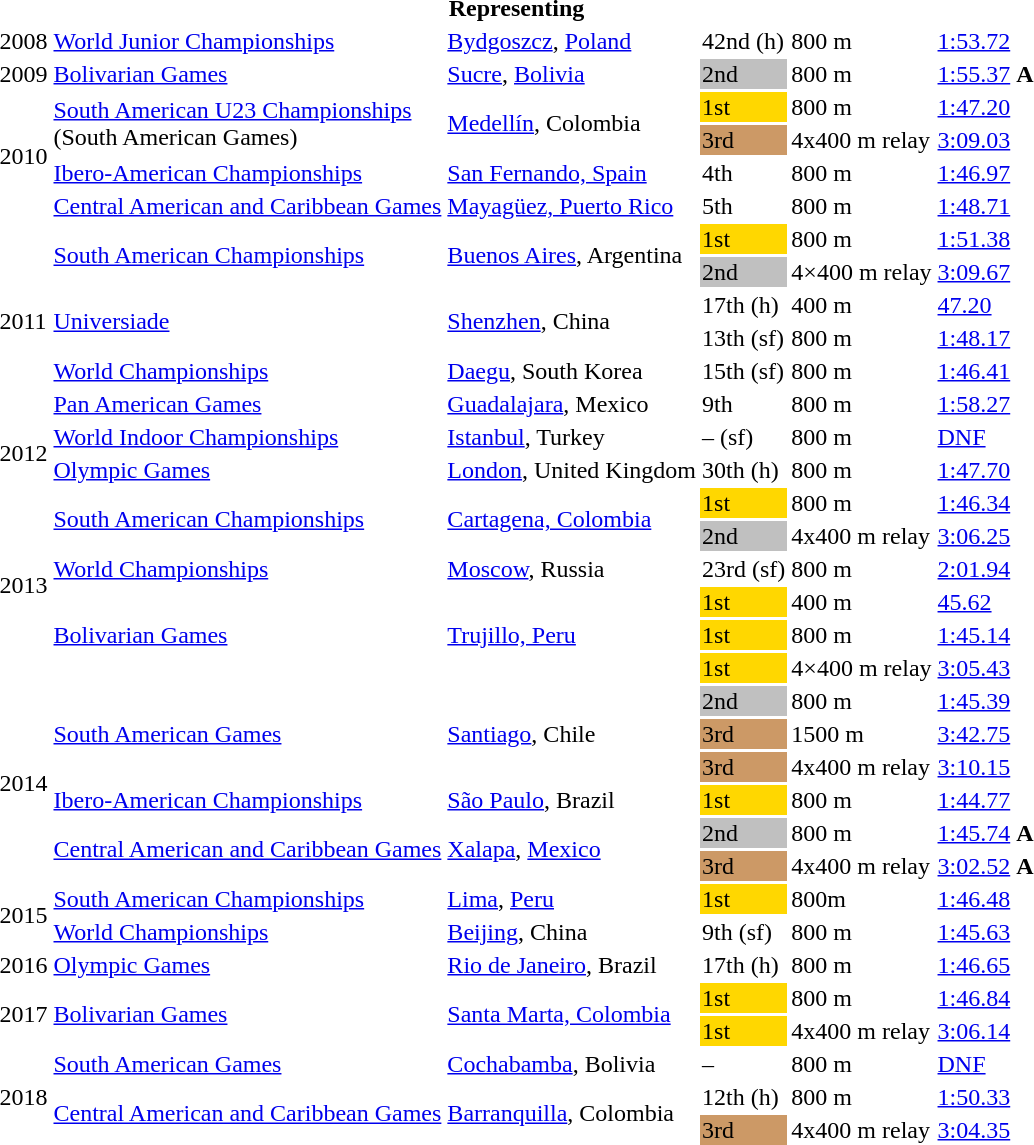<table>
<tr>
<th colspan="6">Representing </th>
</tr>
<tr>
<td>2008</td>
<td><a href='#'>World Junior Championships</a></td>
<td><a href='#'>Bydgoszcz</a>, <a href='#'>Poland</a></td>
<td>42nd (h)</td>
<td>800 m</td>
<td><a href='#'>1:53.72</a></td>
</tr>
<tr>
<td>2009</td>
<td><a href='#'>Bolivarian Games</a></td>
<td><a href='#'>Sucre</a>, <a href='#'>Bolivia</a></td>
<td bgcolor=silver>2nd</td>
<td>800 m</td>
<td><a href='#'>1:55.37</a> <strong>A</strong></td>
</tr>
<tr>
<td rowspan=4>2010</td>
<td rowspan=2><a href='#'>South American U23 Championships</a><br>(South American Games)</td>
<td rowspan=2><a href='#'>Medellín</a>, Colombia</td>
<td bgcolor=gold>1st</td>
<td>800 m</td>
<td><a href='#'>1:47.20</a></td>
</tr>
<tr>
<td bgcolor=cc9966>3rd</td>
<td>4x400 m relay</td>
<td><a href='#'>3:09.03</a></td>
</tr>
<tr>
<td><a href='#'>Ibero-American Championships</a></td>
<td><a href='#'>San Fernando, Spain</a></td>
<td>4th</td>
<td>800 m</td>
<td><a href='#'>1:46.97</a></td>
</tr>
<tr>
<td><a href='#'>Central American and Caribbean Games</a></td>
<td><a href='#'>Mayagüez, Puerto Rico</a></td>
<td>5th</td>
<td>800 m</td>
<td><a href='#'>1:48.71</a></td>
</tr>
<tr>
<td rowspan=6>2011</td>
<td rowspan=2><a href='#'>South American Championships</a></td>
<td rowspan=2><a href='#'>Buenos Aires</a>, Argentina</td>
<td bgcolor=gold>1st</td>
<td>800 m</td>
<td><a href='#'>1:51.38</a></td>
</tr>
<tr>
<td bgcolor=silver>2nd</td>
<td>4×400 m relay</td>
<td><a href='#'>3:09.67</a></td>
</tr>
<tr>
<td rowspan=2><a href='#'>Universiade</a></td>
<td rowspan=2><a href='#'>Shenzhen</a>, China</td>
<td>17th (h)</td>
<td>400 m</td>
<td><a href='#'>47.20</a></td>
</tr>
<tr>
<td>13th (sf)</td>
<td>800 m</td>
<td><a href='#'>1:48.17</a></td>
</tr>
<tr>
<td><a href='#'>World Championships</a></td>
<td><a href='#'>Daegu</a>, South Korea</td>
<td>15th (sf)</td>
<td>800 m</td>
<td><a href='#'>1:46.41</a></td>
</tr>
<tr>
<td><a href='#'>Pan American Games</a></td>
<td><a href='#'>Guadalajara</a>, Mexico</td>
<td>9th</td>
<td>800 m</td>
<td><a href='#'>1:58.27</a></td>
</tr>
<tr>
<td rowspan=2>2012</td>
<td><a href='#'>World Indoor Championships</a></td>
<td><a href='#'>Istanbul</a>, Turkey</td>
<td>– (sf)</td>
<td>800 m</td>
<td><a href='#'>DNF</a></td>
</tr>
<tr>
<td><a href='#'>Olympic Games</a></td>
<td><a href='#'>London</a>, United Kingdom</td>
<td>30th (h)</td>
<td>800 m</td>
<td><a href='#'>1:47.70</a></td>
</tr>
<tr>
<td rowspan=6>2013</td>
<td rowspan=2><a href='#'>South American Championships</a></td>
<td rowspan=2><a href='#'>Cartagena, Colombia</a></td>
<td bgcolor=gold>1st</td>
<td>800 m</td>
<td><a href='#'>1:46.34</a></td>
</tr>
<tr>
<td bgcolor=silver>2nd</td>
<td>4x400 m relay</td>
<td><a href='#'>3:06.25</a></td>
</tr>
<tr>
<td><a href='#'>World Championships</a></td>
<td><a href='#'>Moscow</a>, Russia</td>
<td>23rd (sf)</td>
<td>800 m</td>
<td><a href='#'>2:01.94</a></td>
</tr>
<tr>
<td rowspan=3><a href='#'>Bolivarian Games</a></td>
<td rowspan=3><a href='#'>Trujillo, Peru</a></td>
<td bgcolor=gold>1st</td>
<td>400 m</td>
<td><a href='#'>45.62</a></td>
</tr>
<tr>
<td bgcolor=gold>1st</td>
<td>800 m</td>
<td><a href='#'>1:45.14</a></td>
</tr>
<tr>
<td bgcolor=gold>1st</td>
<td>4×400 m relay</td>
<td><a href='#'>3:05.43</a></td>
</tr>
<tr>
<td rowspan=6>2014</td>
<td rowspan=3><a href='#'>South American Games</a></td>
<td rowspan=3><a href='#'>Santiago</a>, Chile</td>
<td bgcolor=silver>2nd</td>
<td>800 m</td>
<td><a href='#'>1:45.39</a></td>
</tr>
<tr>
<td bgcolor=cc9966>3rd</td>
<td>1500 m</td>
<td><a href='#'>3:42.75</a></td>
</tr>
<tr>
<td bgcolor=cc9966>3rd</td>
<td>4x400 m relay</td>
<td><a href='#'>3:10.15</a></td>
</tr>
<tr>
<td><a href='#'>Ibero-American Championships</a></td>
<td><a href='#'>São Paulo</a>, Brazil</td>
<td bgcolor=gold>1st</td>
<td>800 m</td>
<td><a href='#'>1:44.77</a></td>
</tr>
<tr>
<td rowspan=2><a href='#'>Central American and Caribbean Games</a></td>
<td rowspan=2><a href='#'>Xalapa</a>, <a href='#'>Mexico</a></td>
<td bgcolor=silver>2nd</td>
<td>800 m</td>
<td><a href='#'>1:45.74</a> <strong>A</strong></td>
</tr>
<tr>
<td bgcolor="cc9966">3rd</td>
<td>4x400 m relay</td>
<td><a href='#'>3:02.52</a> <strong>A</strong></td>
</tr>
<tr>
<td rowspan=2>2015</td>
<td><a href='#'>South American Championships</a></td>
<td><a href='#'>Lima</a>, <a href='#'>Peru</a></td>
<td bgcolor=gold>1st</td>
<td>800m</td>
<td><a href='#'>1:46.48</a></td>
</tr>
<tr>
<td><a href='#'>World Championships</a></td>
<td><a href='#'>Beijing</a>, China</td>
<td>9th (sf)</td>
<td>800 m</td>
<td><a href='#'>1:45.63</a></td>
</tr>
<tr>
<td>2016</td>
<td><a href='#'>Olympic Games</a></td>
<td><a href='#'>Rio de Janeiro</a>, Brazil</td>
<td>17th (h)</td>
<td>800 m</td>
<td><a href='#'>1:46.65</a></td>
</tr>
<tr>
<td rowspan=2>2017</td>
<td rowspan=2><a href='#'>Bolivarian Games</a></td>
<td rowspan=2><a href='#'>Santa Marta, Colombia</a></td>
<td bgcolor=gold>1st</td>
<td>800 m</td>
<td><a href='#'>1:46.84</a></td>
</tr>
<tr>
<td bgcolor=gold>1st</td>
<td>4x400 m relay</td>
<td><a href='#'>3:06.14</a></td>
</tr>
<tr>
<td rowspan=3>2018</td>
<td><a href='#'>South American Games</a></td>
<td><a href='#'>Cochabamba</a>, Bolivia</td>
<td>–</td>
<td>800 m</td>
<td><a href='#'>DNF</a></td>
</tr>
<tr>
<td rowspan=2><a href='#'>Central American and Caribbean Games</a></td>
<td rowspan=2><a href='#'>Barranquilla</a>, Colombia</td>
<td>12th (h)</td>
<td>800 m</td>
<td><a href='#'>1:50.33</a></td>
</tr>
<tr>
<td bgcolor=cc9966>3rd</td>
<td>4x400 m relay</td>
<td><a href='#'>3:04.35</a></td>
</tr>
</table>
